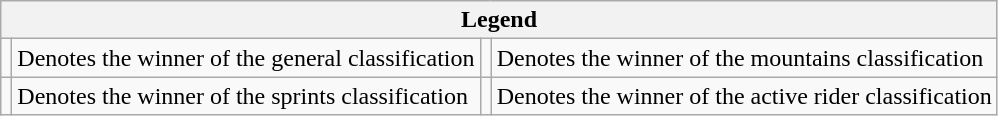<table class="wikitable">
<tr>
<th colspan="4">Legend</th>
</tr>
<tr>
<td></td>
<td>Denotes the winner of the general classification</td>
<td></td>
<td>Denotes the winner of the mountains classification</td>
</tr>
<tr>
<td></td>
<td>Denotes the winner of the sprints classification</td>
<td></td>
<td>Denotes the winner of the active rider classification</td>
</tr>
</table>
